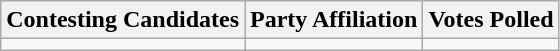<table class="wikitable sortable">
<tr>
<th>Contesting Candidates</th>
<th>Party Affiliation</th>
<th>Votes Polled</th>
</tr>
<tr>
<td></td>
<td></td>
<td></td>
</tr>
</table>
